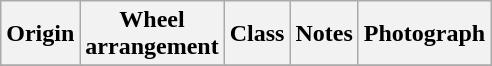<table class="wikitable">
<tr>
<th>Origin</th>
<th>Wheel<br>arrangement</th>
<th>Class</th>
<th>Notes</th>
<th>Photograph</th>
</tr>
<tr>
</tr>
</table>
